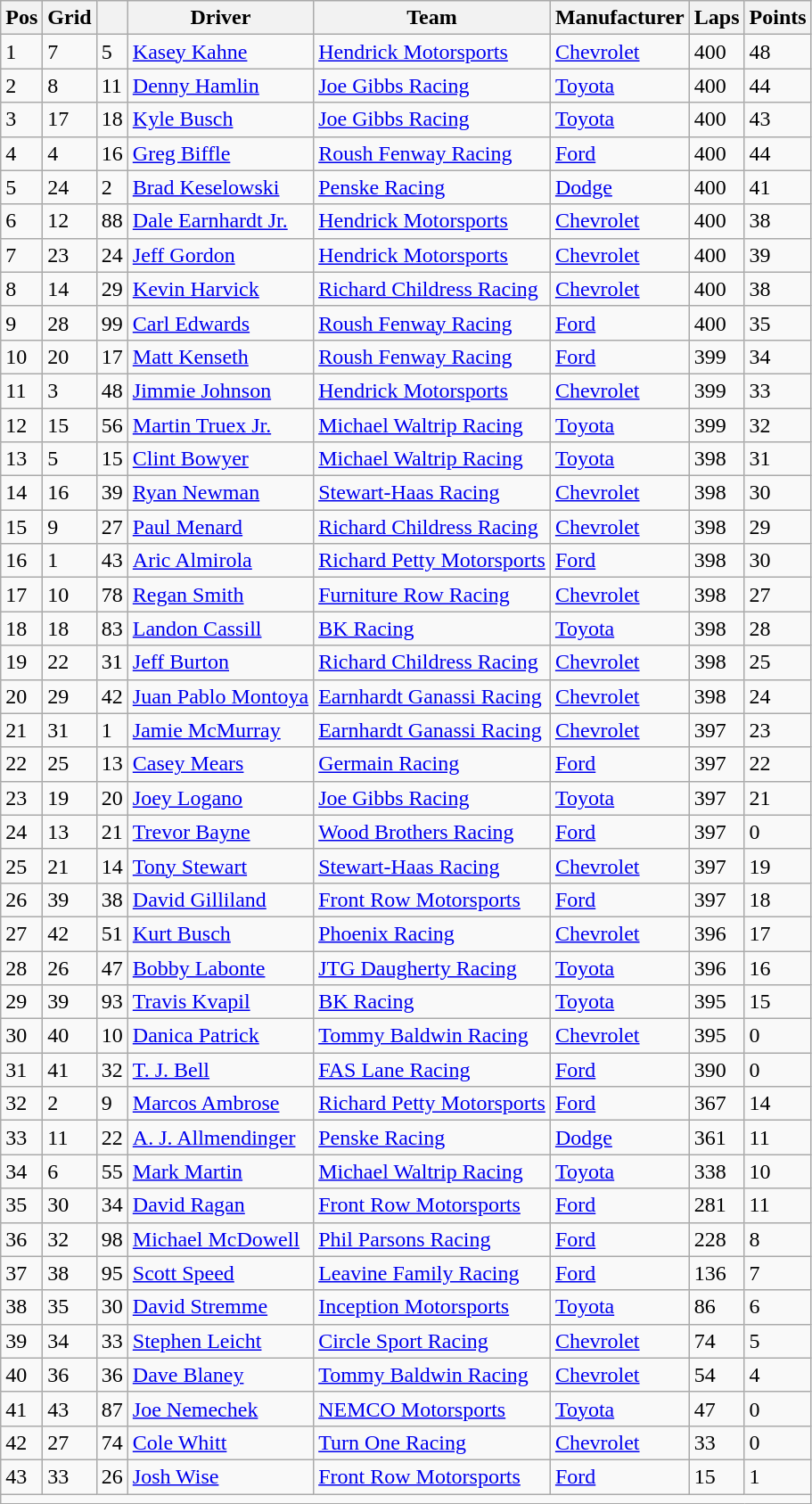<table class="wikitable" border="1">
<tr>
<th>Pos</th>
<th>Grid</th>
<th></th>
<th>Driver</th>
<th>Team</th>
<th>Manufacturer</th>
<th>Laps</th>
<th>Points</th>
</tr>
<tr>
<td>1</td>
<td>7</td>
<td>5</td>
<td><a href='#'>Kasey Kahne</a></td>
<td><a href='#'>Hendrick Motorsports</a></td>
<td><a href='#'>Chevrolet</a></td>
<td>400</td>
<td>48</td>
</tr>
<tr>
<td>2</td>
<td>8</td>
<td>11</td>
<td><a href='#'>Denny Hamlin</a></td>
<td><a href='#'>Joe Gibbs Racing</a></td>
<td><a href='#'>Toyota</a></td>
<td>400</td>
<td>44</td>
</tr>
<tr>
<td>3</td>
<td>17</td>
<td>18</td>
<td><a href='#'>Kyle Busch</a></td>
<td><a href='#'>Joe Gibbs Racing</a></td>
<td><a href='#'>Toyota</a></td>
<td>400</td>
<td>43</td>
</tr>
<tr>
<td>4</td>
<td>4</td>
<td>16</td>
<td><a href='#'>Greg Biffle</a></td>
<td><a href='#'>Roush Fenway Racing</a></td>
<td><a href='#'>Ford</a></td>
<td>400</td>
<td>44</td>
</tr>
<tr>
<td>5</td>
<td>24</td>
<td>2</td>
<td><a href='#'>Brad Keselowski</a></td>
<td><a href='#'>Penske Racing</a></td>
<td><a href='#'>Dodge</a></td>
<td>400</td>
<td>41</td>
</tr>
<tr>
<td>6</td>
<td>12</td>
<td>88</td>
<td><a href='#'>Dale Earnhardt Jr.</a></td>
<td><a href='#'>Hendrick Motorsports</a></td>
<td><a href='#'>Chevrolet</a></td>
<td>400</td>
<td>38</td>
</tr>
<tr>
<td>7</td>
<td>23</td>
<td>24</td>
<td><a href='#'>Jeff Gordon</a></td>
<td><a href='#'>Hendrick Motorsports</a></td>
<td><a href='#'>Chevrolet</a></td>
<td>400</td>
<td>39</td>
</tr>
<tr>
<td>8</td>
<td>14</td>
<td>29</td>
<td><a href='#'>Kevin Harvick</a></td>
<td><a href='#'>Richard Childress Racing</a></td>
<td><a href='#'>Chevrolet</a></td>
<td>400</td>
<td>38</td>
</tr>
<tr>
<td>9</td>
<td>28</td>
<td>99</td>
<td><a href='#'>Carl Edwards</a></td>
<td><a href='#'>Roush Fenway Racing</a></td>
<td><a href='#'>Ford</a></td>
<td>400</td>
<td>35</td>
</tr>
<tr>
<td>10</td>
<td>20</td>
<td>17</td>
<td><a href='#'>Matt Kenseth</a></td>
<td><a href='#'>Roush Fenway Racing</a></td>
<td><a href='#'>Ford</a></td>
<td>399</td>
<td>34</td>
</tr>
<tr>
<td>11</td>
<td>3</td>
<td>48</td>
<td><a href='#'>Jimmie Johnson</a></td>
<td><a href='#'>Hendrick Motorsports</a></td>
<td><a href='#'>Chevrolet</a></td>
<td>399</td>
<td>33</td>
</tr>
<tr>
<td>12</td>
<td>15</td>
<td>56</td>
<td><a href='#'>Martin Truex Jr.</a></td>
<td><a href='#'>Michael Waltrip Racing</a></td>
<td><a href='#'>Toyota</a></td>
<td>399</td>
<td>32</td>
</tr>
<tr>
<td>13</td>
<td>5</td>
<td>15</td>
<td><a href='#'>Clint Bowyer</a></td>
<td><a href='#'>Michael Waltrip Racing</a></td>
<td><a href='#'>Toyota</a></td>
<td>398</td>
<td>31</td>
</tr>
<tr>
<td>14</td>
<td>16</td>
<td>39</td>
<td><a href='#'>Ryan Newman</a></td>
<td><a href='#'>Stewart-Haas Racing</a></td>
<td><a href='#'>Chevrolet</a></td>
<td>398</td>
<td>30</td>
</tr>
<tr>
<td>15</td>
<td>9</td>
<td>27</td>
<td><a href='#'>Paul Menard</a></td>
<td><a href='#'>Richard Childress Racing</a></td>
<td><a href='#'>Chevrolet</a></td>
<td>398</td>
<td>29</td>
</tr>
<tr>
<td>16</td>
<td>1</td>
<td>43</td>
<td><a href='#'>Aric Almirola</a></td>
<td><a href='#'>Richard Petty Motorsports</a></td>
<td><a href='#'>Ford</a></td>
<td>398</td>
<td>30</td>
</tr>
<tr>
<td>17</td>
<td>10</td>
<td>78</td>
<td><a href='#'>Regan Smith</a></td>
<td><a href='#'>Furniture Row Racing</a></td>
<td><a href='#'>Chevrolet</a></td>
<td>398</td>
<td>27</td>
</tr>
<tr>
<td>18</td>
<td>18</td>
<td>83</td>
<td><a href='#'>Landon Cassill</a></td>
<td><a href='#'>BK Racing</a></td>
<td><a href='#'>Toyota</a></td>
<td>398</td>
<td>28</td>
</tr>
<tr>
<td>19</td>
<td>22</td>
<td>31</td>
<td><a href='#'>Jeff Burton</a></td>
<td><a href='#'>Richard Childress Racing</a></td>
<td><a href='#'>Chevrolet</a></td>
<td>398</td>
<td>25</td>
</tr>
<tr>
<td>20</td>
<td>29</td>
<td>42</td>
<td><a href='#'>Juan Pablo Montoya</a></td>
<td><a href='#'>Earnhardt Ganassi Racing</a></td>
<td><a href='#'>Chevrolet</a></td>
<td>398</td>
<td>24</td>
</tr>
<tr>
<td>21</td>
<td>31</td>
<td>1</td>
<td><a href='#'>Jamie McMurray</a></td>
<td><a href='#'>Earnhardt Ganassi Racing</a></td>
<td><a href='#'>Chevrolet</a></td>
<td>397</td>
<td>23</td>
</tr>
<tr>
<td>22</td>
<td>25</td>
<td>13</td>
<td><a href='#'>Casey Mears</a></td>
<td><a href='#'>Germain Racing</a></td>
<td><a href='#'>Ford</a></td>
<td>397</td>
<td>22</td>
</tr>
<tr>
<td>23</td>
<td>19</td>
<td>20</td>
<td><a href='#'>Joey Logano</a></td>
<td><a href='#'>Joe Gibbs Racing</a></td>
<td><a href='#'>Toyota</a></td>
<td>397</td>
<td>21</td>
</tr>
<tr>
<td>24</td>
<td>13</td>
<td>21</td>
<td><a href='#'>Trevor Bayne</a></td>
<td><a href='#'>Wood Brothers Racing</a></td>
<td><a href='#'>Ford</a></td>
<td>397</td>
<td>0</td>
</tr>
<tr>
<td>25</td>
<td>21</td>
<td>14</td>
<td><a href='#'>Tony Stewart</a></td>
<td><a href='#'>Stewart-Haas Racing</a></td>
<td><a href='#'>Chevrolet</a></td>
<td>397</td>
<td>19</td>
</tr>
<tr>
<td>26</td>
<td>39</td>
<td>38</td>
<td><a href='#'>David Gilliland</a></td>
<td><a href='#'>Front Row Motorsports</a></td>
<td><a href='#'>Ford</a></td>
<td>397</td>
<td>18</td>
</tr>
<tr>
<td>27</td>
<td>42</td>
<td>51</td>
<td><a href='#'>Kurt Busch</a></td>
<td><a href='#'>Phoenix Racing</a></td>
<td><a href='#'>Chevrolet</a></td>
<td>396</td>
<td>17</td>
</tr>
<tr>
<td>28</td>
<td>26</td>
<td>47</td>
<td><a href='#'>Bobby Labonte</a></td>
<td><a href='#'>JTG Daugherty Racing</a></td>
<td><a href='#'>Toyota</a></td>
<td>396</td>
<td>16</td>
</tr>
<tr>
<td>29</td>
<td>39</td>
<td>93</td>
<td><a href='#'>Travis Kvapil</a></td>
<td><a href='#'>BK Racing</a></td>
<td><a href='#'>Toyota</a></td>
<td>395</td>
<td>15</td>
</tr>
<tr>
<td>30</td>
<td>40</td>
<td>10</td>
<td><a href='#'>Danica Patrick</a></td>
<td><a href='#'>Tommy Baldwin Racing</a></td>
<td><a href='#'>Chevrolet</a></td>
<td>395</td>
<td>0</td>
</tr>
<tr>
<td>31</td>
<td>41</td>
<td>32</td>
<td><a href='#'>T. J. Bell</a></td>
<td><a href='#'>FAS Lane Racing</a></td>
<td><a href='#'>Ford</a></td>
<td>390</td>
<td>0</td>
</tr>
<tr>
<td>32</td>
<td>2</td>
<td>9</td>
<td><a href='#'>Marcos Ambrose</a></td>
<td><a href='#'>Richard Petty Motorsports</a></td>
<td><a href='#'>Ford</a></td>
<td>367</td>
<td>14</td>
</tr>
<tr>
<td>33</td>
<td>11</td>
<td>22</td>
<td><a href='#'>A. J. Allmendinger</a></td>
<td><a href='#'>Penske Racing</a></td>
<td><a href='#'>Dodge</a></td>
<td>361</td>
<td>11</td>
</tr>
<tr>
<td>34</td>
<td>6</td>
<td>55</td>
<td><a href='#'>Mark Martin</a></td>
<td><a href='#'>Michael Waltrip Racing</a></td>
<td><a href='#'>Toyota</a></td>
<td>338</td>
<td>10</td>
</tr>
<tr>
<td>35</td>
<td>30</td>
<td>34</td>
<td><a href='#'>David Ragan</a></td>
<td><a href='#'>Front Row Motorsports</a></td>
<td><a href='#'>Ford</a></td>
<td>281</td>
<td>11</td>
</tr>
<tr>
<td>36</td>
<td>32</td>
<td>98</td>
<td><a href='#'>Michael McDowell</a></td>
<td><a href='#'>Phil Parsons Racing</a></td>
<td><a href='#'>Ford</a></td>
<td>228</td>
<td>8</td>
</tr>
<tr>
<td>37</td>
<td>38</td>
<td>95</td>
<td><a href='#'>Scott Speed</a></td>
<td><a href='#'>Leavine Family Racing</a></td>
<td><a href='#'>Ford</a></td>
<td>136</td>
<td>7</td>
</tr>
<tr>
<td>38</td>
<td>35</td>
<td>30</td>
<td><a href='#'>David Stremme</a></td>
<td><a href='#'>Inception Motorsports</a></td>
<td><a href='#'>Toyota</a></td>
<td>86</td>
<td>6</td>
</tr>
<tr>
<td>39</td>
<td>34</td>
<td>33</td>
<td><a href='#'>Stephen Leicht</a></td>
<td><a href='#'>Circle Sport Racing</a></td>
<td><a href='#'>Chevrolet</a></td>
<td>74</td>
<td>5</td>
</tr>
<tr>
<td>40</td>
<td>36</td>
<td>36</td>
<td><a href='#'>Dave Blaney</a></td>
<td><a href='#'>Tommy Baldwin Racing</a></td>
<td><a href='#'>Chevrolet</a></td>
<td>54</td>
<td>4</td>
</tr>
<tr>
<td>41</td>
<td>43</td>
<td>87</td>
<td><a href='#'>Joe Nemechek</a></td>
<td><a href='#'>NEMCO Motorsports</a></td>
<td><a href='#'>Toyota</a></td>
<td>47</td>
<td>0</td>
</tr>
<tr>
<td>42</td>
<td>27</td>
<td>74</td>
<td><a href='#'>Cole Whitt</a></td>
<td><a href='#'>Turn One Racing</a></td>
<td><a href='#'>Chevrolet</a></td>
<td>33</td>
<td>0</td>
</tr>
<tr>
<td>43</td>
<td>33</td>
<td>26</td>
<td><a href='#'>Josh Wise</a></td>
<td><a href='#'>Front Row Motorsports</a></td>
<td><a href='#'>Ford</a></td>
<td>15</td>
<td>1</td>
</tr>
<tr class="sortbottom">
<td colspan="9"></td>
</tr>
</table>
